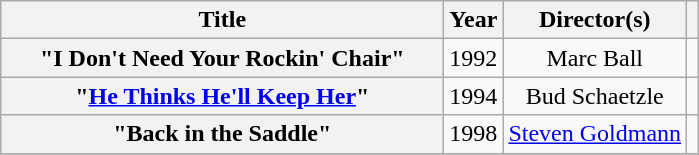<table class="wikitable plainrowheaders" style="text-align:center;">
<tr>
<th scope="col" style="width:18em;">Title</th>
<th scope="col">Year</th>
<th scope="col">Director(s)</th>
<th scope="col"></th>
</tr>
<tr>
<th scope="row">"I Don't Need Your Rockin' Chair"<br></th>
<td>1992</td>
<td>Marc Ball</td>
<td></td>
</tr>
<tr>
<th scope="row">"<a href='#'>He Thinks He'll Keep Her</a>"<br></th>
<td>1994</td>
<td>Bud Schaetzle</td>
<td></td>
</tr>
<tr>
<th scope="row">"Back in the Saddle"<br></th>
<td>1998</td>
<td><a href='#'>Steven Goldmann</a></td>
<td></td>
</tr>
<tr>
</tr>
</table>
